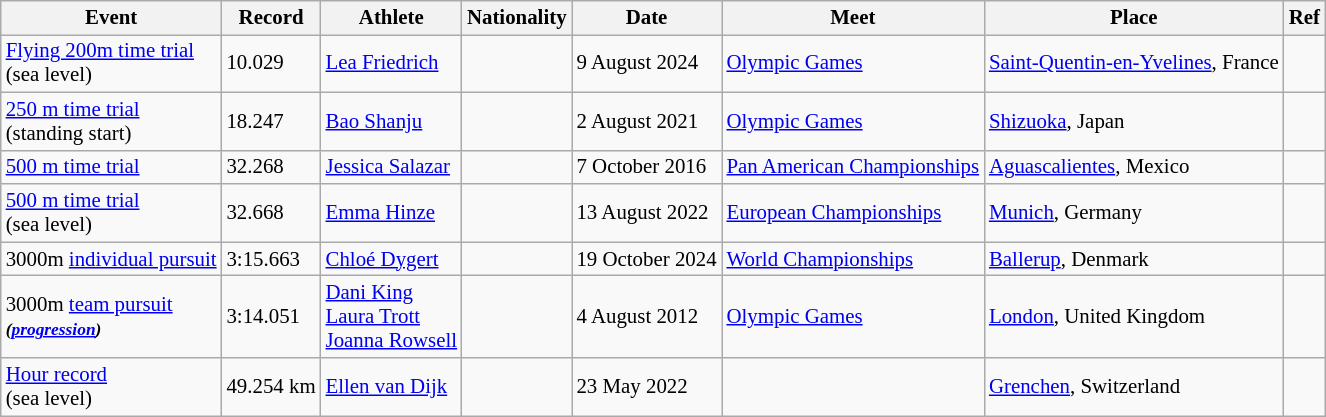<table class="wikitable sortable" style="font-size:87%; text-align:left;">
<tr>
<th>Event</th>
<th>Record</th>
<th>Athlete</th>
<th>Nationality</th>
<th>Date</th>
<th>Meet</th>
<th>Place</th>
<th>Ref</th>
</tr>
<tr>
<td><a href='#'>Flying 200m time trial</a><br>(sea level)</td>
<td>10.029</td>
<td><a href='#'>Lea Friedrich</a></td>
<td></td>
<td>9 August 2024</td>
<td><a href='#'>Olympic Games</a></td>
<td><a href='#'>Saint-Quentin-en-Yvelines</a>, France</td>
<td></td>
</tr>
<tr>
<td><a href='#'>250 m time trial</a><br>(standing start)</td>
<td>18.247</td>
<td><a href='#'>Bao Shanju</a></td>
<td></td>
<td>2 August 2021</td>
<td><a href='#'>Olympic Games</a></td>
<td><a href='#'>Shizuoka</a>, Japan</td>
<td></td>
</tr>
<tr>
<td><a href='#'>500 m time trial</a></td>
<td>32.268</td>
<td><a href='#'>Jessica Salazar</a></td>
<td></td>
<td>7 October 2016</td>
<td><a href='#'>Pan American Championships</a></td>
<td><a href='#'>Aguascalientes</a>, Mexico</td>
<td></td>
</tr>
<tr>
<td><a href='#'>500 m time trial</a><br>(sea level)</td>
<td>32.668</td>
<td><a href='#'>Emma Hinze</a></td>
<td></td>
<td>13 August 2022</td>
<td><a href='#'>European Championships</a></td>
<td><a href='#'>Munich</a>, Germany</td>
<td></td>
</tr>
<tr>
<td>3000m <a href='#'>individual pursuit</a></td>
<td>3:15.663</td>
<td><a href='#'>Chloé Dygert</a></td>
<td></td>
<td>19 October 2024</td>
<td><a href='#'>World Championships</a></td>
<td><a href='#'>Ballerup</a>, Denmark</td>
<td></td>
</tr>
<tr>
<td>3000m <a href='#'>team pursuit</a><br><small><strong><em>(<a href='#'>progression</a>)</em></strong></small></td>
<td>3:14.051</td>
<td><a href='#'>Dani King</a><br><a href='#'>Laura Trott</a><br><a href='#'>Joanna Rowsell</a></td>
<td></td>
<td>4 August 2012</td>
<td><a href='#'>Olympic Games</a></td>
<td><a href='#'>London</a>, United Kingdom</td>
<td></td>
</tr>
<tr>
<td><a href='#'>Hour record</a><br>(sea level)</td>
<td>49.254 km</td>
<td><a href='#'>Ellen van Dijk</a></td>
<td></td>
<td>23 May 2022</td>
<td></td>
<td><a href='#'>Grenchen</a>, Switzerland</td>
<td></td>
</tr>
</table>
